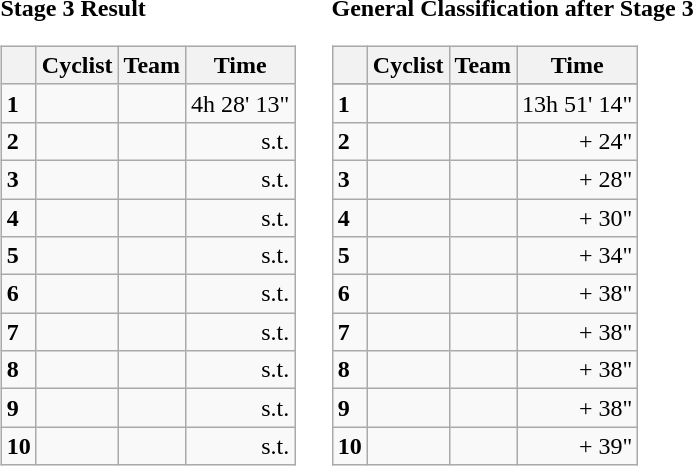<table>
<tr>
<td><strong>Stage 3 Result</strong><br><table class="wikitable">
<tr>
<th></th>
<th>Cyclist</th>
<th>Team</th>
<th>Time</th>
</tr>
<tr>
<td><strong>1</strong></td>
<td></td>
<td></td>
<td align=right>4h 28' 13"</td>
</tr>
<tr>
<td><strong>2</strong></td>
<td></td>
<td></td>
<td align=right>s.t.</td>
</tr>
<tr>
<td><strong>3</strong></td>
<td></td>
<td></td>
<td align=right>s.t.</td>
</tr>
<tr>
<td><strong>4</strong></td>
<td></td>
<td></td>
<td align=right>s.t.</td>
</tr>
<tr>
<td><strong>5</strong></td>
<td></td>
<td></td>
<td align=right>s.t.</td>
</tr>
<tr>
<td><strong>6</strong></td>
<td></td>
<td></td>
<td align=right>s.t.</td>
</tr>
<tr>
<td><strong>7</strong></td>
<td></td>
<td></td>
<td align=right>s.t.</td>
</tr>
<tr>
<td><strong>8</strong></td>
<td></td>
<td></td>
<td align=right>s.t.</td>
</tr>
<tr>
<td><strong>9</strong></td>
<td></td>
<td></td>
<td align=right>s.t.</td>
</tr>
<tr>
<td><strong>10</strong></td>
<td></td>
<td></td>
<td align=right>s.t.</td>
</tr>
</table>
</td>
<td></td>
<td><strong>General Classification after Stage 3</strong><br><table class="wikitable">
<tr>
<th></th>
<th>Cyclist</th>
<th>Team</th>
<th>Time</th>
</tr>
<tr>
</tr>
<tr>
<td><strong>1</strong></td>
<td></td>
<td></td>
<td align=right>13h 51' 14"</td>
</tr>
<tr>
<td><strong>2</strong></td>
<td></td>
<td></td>
<td align=right>+ 24"</td>
</tr>
<tr>
<td><strong>3</strong></td>
<td></td>
<td></td>
<td align=right>+ 28"</td>
</tr>
<tr>
<td><strong>4</strong></td>
<td></td>
<td></td>
<td align=right>+ 30"</td>
</tr>
<tr>
<td><strong>5</strong></td>
<td></td>
<td></td>
<td align=right>+ 34"</td>
</tr>
<tr>
<td><strong>6</strong></td>
<td></td>
<td></td>
<td align=right>+ 38"</td>
</tr>
<tr>
<td><strong>7</strong></td>
<td></td>
<td></td>
<td align=right>+ 38"</td>
</tr>
<tr>
<td><strong>8</strong></td>
<td></td>
<td></td>
<td align=right>+ 38"</td>
</tr>
<tr>
<td><strong>9</strong></td>
<td></td>
<td></td>
<td align=right>+ 38"</td>
</tr>
<tr>
<td><strong>10</strong></td>
<td></td>
<td></td>
<td align=right>+ 39"</td>
</tr>
</table>
</td>
</tr>
</table>
